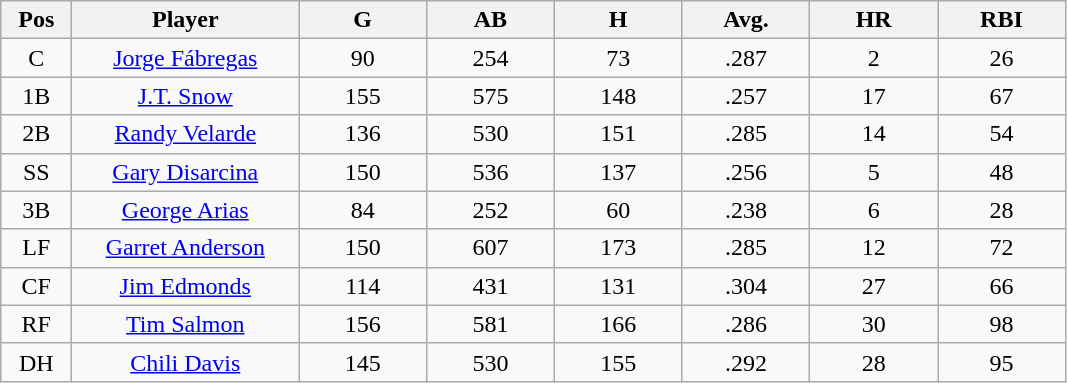<table class="wikitable sortable">
<tr>
<th bgcolor="#DDDDFF" width="5%">Pos</th>
<th bgcolor="#DDDDFF" width="16%">Player</th>
<th bgcolor="#DDDDFF" width="9%">G</th>
<th bgcolor="#DDDDFF" width="9%">AB</th>
<th bgcolor="#DDDDFF" width="9%">H</th>
<th bgcolor="#DDDDFF" width="9%">Avg.</th>
<th bgcolor="#DDDDFF" width="9%">HR</th>
<th bgcolor="#DDDDFF" width="9%">RBI</th>
</tr>
<tr align=center>
<td>C</td>
<td><a href='#'>Jorge Fábregas</a></td>
<td>90</td>
<td>254</td>
<td>73</td>
<td>.287</td>
<td>2</td>
<td>26</td>
</tr>
<tr align=center>
<td>1B</td>
<td><a href='#'>J.T. Snow</a></td>
<td>155</td>
<td>575</td>
<td>148</td>
<td>.257</td>
<td>17</td>
<td>67</td>
</tr>
<tr align=center>
<td>2B</td>
<td><a href='#'>Randy Velarde</a></td>
<td>136</td>
<td>530</td>
<td>151</td>
<td>.285</td>
<td>14</td>
<td>54</td>
</tr>
<tr align=center>
<td>SS</td>
<td><a href='#'>Gary Disarcina</a></td>
<td>150</td>
<td>536</td>
<td>137</td>
<td>.256</td>
<td>5</td>
<td>48</td>
</tr>
<tr align=center>
<td>3B</td>
<td><a href='#'>George Arias</a></td>
<td>84</td>
<td>252</td>
<td>60</td>
<td>.238</td>
<td>6</td>
<td>28</td>
</tr>
<tr align=center>
<td>LF</td>
<td><a href='#'>Garret Anderson</a></td>
<td>150</td>
<td>607</td>
<td>173</td>
<td>.285</td>
<td>12</td>
<td>72</td>
</tr>
<tr align=center>
<td>CF</td>
<td><a href='#'>Jim Edmonds</a></td>
<td>114</td>
<td>431</td>
<td>131</td>
<td>.304</td>
<td>27</td>
<td>66</td>
</tr>
<tr align=center>
<td>RF</td>
<td><a href='#'>Tim Salmon</a></td>
<td>156</td>
<td>581</td>
<td>166</td>
<td>.286</td>
<td>30</td>
<td>98</td>
</tr>
<tr align=center>
<td>DH</td>
<td><a href='#'>Chili Davis</a></td>
<td>145</td>
<td>530</td>
<td>155</td>
<td>.292</td>
<td>28</td>
<td>95</td>
</tr>
</table>
